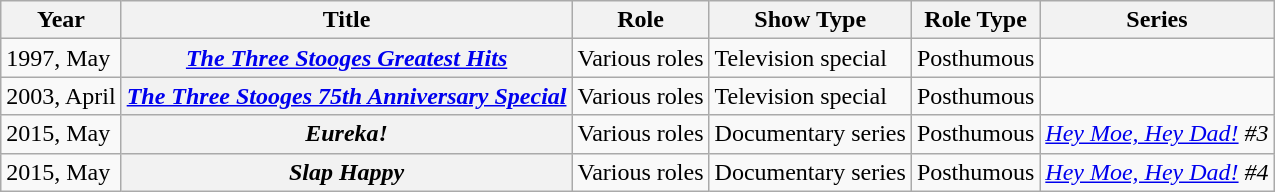<table class="wikitable plainrowheaders sortable">
<tr>
<th scope="col">Year</th>
<th scope="col">Title</th>
<th scope="col">Role</th>
<th scope="col">Show Type</th>
<th scope="col">Role Type</th>
<th scope="col">Series</th>
</tr>
<tr>
<td>1997, May</td>
<th scope="row"><em><a href='#'>The Three Stooges Greatest Hits</a></em></th>
<td>Various roles</td>
<td>Television special</td>
<td>Posthumous</td>
<td></td>
</tr>
<tr>
<td>2003, April</td>
<th scope="row"><em><a href='#'>The Three Stooges 75th Anniversary Special</a></em></th>
<td>Various roles</td>
<td>Television special</td>
<td>Posthumous</td>
<td></td>
</tr>
<tr>
<td>2015, May</td>
<th scope="row"><em>Eureka!</em></th>
<td>Various roles</td>
<td>Documentary series</td>
<td>Posthumous</td>
<td><em><a href='#'>Hey Moe, Hey Dad!</a> #3</em></td>
</tr>
<tr>
<td>2015, May</td>
<th scope="row"><em>Slap Happy</em></th>
<td>Various roles</td>
<td>Documentary series</td>
<td>Posthumous</td>
<td><em><a href='#'>Hey Moe, Hey Dad!</a> #4</em></td>
</tr>
</table>
